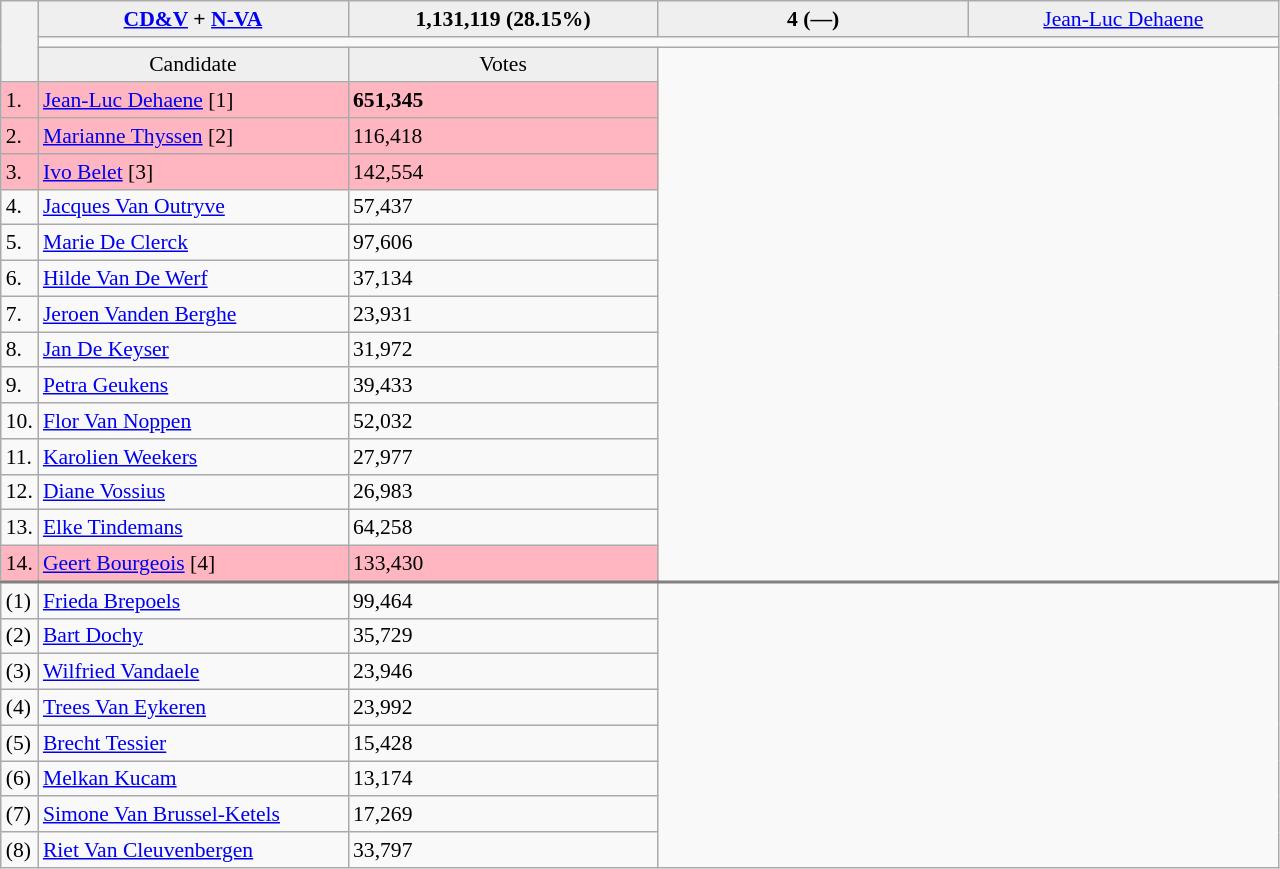<table class="wikitable collapsible collapsed" style=text-align:left;font-size:90%>
<tr>
<th rowspan=3></th>
<td bgcolor=efefef width=200 align=center><strong> <a href='#'>CD&V</a> + <a href='#'>N-VA</a></strong></td>
<td bgcolor=efefef width=200 align=center><strong> 1,131,119 (28.15%)</strong></td>
<td bgcolor=efefef width=200 align=center><strong> 4 (—)</strong></td>
<td bgcolor=efefef width=200 align=center><a href='#'>Jean-Luc Dehaene</a></td>
</tr>
<tr>
<td colspan=4 bgcolor=></td>
</tr>
<tr>
<td bgcolor=efefef align=center>Candidate</td>
<td bgcolor=efefef align=center>Votes</td>
</tr>
<tr bgcolor=lightpink>
<td>1.</td>
<td><a href='#'>Jean-Luc Dehaene</a> [1]</td>
<td><strong>651,345</strong></td>
</tr>
<tr bgcolor=lightpink>
<td>2.</td>
<td><a href='#'>Marianne Thyssen</a> [2]</td>
<td>116,418</td>
</tr>
<tr bgcolor=lightpink>
<td>3.</td>
<td><a href='#'>Ivo Belet</a> [3]</td>
<td>142,554</td>
</tr>
<tr>
<td>4.</td>
<td><a href='#'>Jacques Van Outryve</a></td>
<td>57,437</td>
</tr>
<tr>
<td>5.</td>
<td><a href='#'>Marie De Clerck</a></td>
<td>97,606</td>
</tr>
<tr>
<td>6.</td>
<td><a href='#'>Hilde Van De Werf</a></td>
<td>37,134</td>
</tr>
<tr>
<td>7.</td>
<td><a href='#'>Jeroen Vanden Berghe</a></td>
<td>23,931</td>
</tr>
<tr>
<td>8.</td>
<td><a href='#'>Jan De Keyser</a></td>
<td>31,972</td>
</tr>
<tr>
<td>9.</td>
<td><a href='#'>Petra Geukens</a></td>
<td>39,433</td>
</tr>
<tr>
<td>10.</td>
<td><a href='#'>Flor Van Noppen</a></td>
<td>52,032</td>
</tr>
<tr>
<td>11.</td>
<td><a href='#'>Karolien Weekers</a></td>
<td>27,977</td>
</tr>
<tr>
<td>12.</td>
<td><a href='#'>Diane Vossius</a></td>
<td>26,983</td>
</tr>
<tr>
<td>13.</td>
<td><a href='#'>Elke Tindemans</a></td>
<td>64,258</td>
</tr>
<tr bgcolor=lightpink>
<td>14.</td>
<td><a href='#'>Geert Bourgeois</a> [4]</td>
<td>133,430</td>
</tr>
<tr style="border-top:2px solid gray;">
<td>(1)</td>
<td><a href='#'>Frieda Brepoels</a></td>
<td>99,464</td>
</tr>
<tr>
<td>(2)</td>
<td><a href='#'>Bart Dochy</a></td>
<td>35,729</td>
</tr>
<tr>
<td>(3)</td>
<td><a href='#'>Wilfried Vandaele</a></td>
<td>23,946</td>
</tr>
<tr>
<td>(4)</td>
<td><a href='#'>Trees Van Eykeren</a></td>
<td>23,992</td>
</tr>
<tr>
<td>(5)</td>
<td><a href='#'>Brecht Tessier</a></td>
<td>15,428</td>
</tr>
<tr>
<td>(6)</td>
<td><a href='#'>Melkan Kucam</a></td>
<td>13,174</td>
</tr>
<tr>
<td>(7)</td>
<td><a href='#'>Simone Van Brussel-Ketels</a></td>
<td>17,269</td>
</tr>
<tr>
<td>(8)</td>
<td><a href='#'>Riet Van Cleuvenbergen</a></td>
<td>33,797</td>
</tr>
</table>
